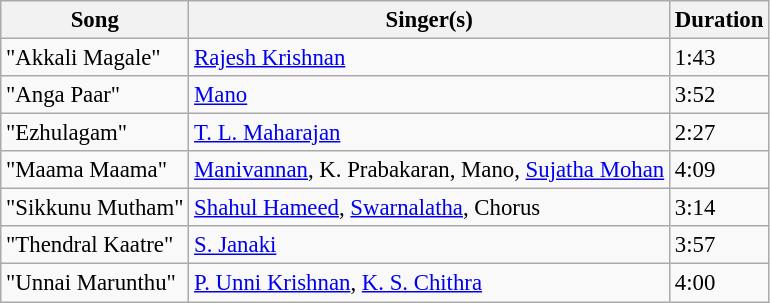<table class="wikitable" style="font-size:95%;">
<tr>
<th>Song</th>
<th>Singer(s)</th>
<th>Duration</th>
</tr>
<tr>
<td>"Akkali Magale"</td>
<td><a href='#'>Rajesh Krishnan</a></td>
<td>1:43</td>
</tr>
<tr>
<td>"Anga Paar"</td>
<td><a href='#'>Mano</a></td>
<td>3:52</td>
</tr>
<tr>
<td>"Ezhulagam"</td>
<td><a href='#'>T. L. Maharajan</a></td>
<td>2:27</td>
</tr>
<tr>
<td>"Maama Maama"</td>
<td><a href='#'>Manivannan</a>, K. Prabakaran, Mano, <a href='#'>Sujatha Mohan</a></td>
<td>4:09</td>
</tr>
<tr>
<td>"Sikkunu Mutham"</td>
<td><a href='#'>Shahul Hameed</a>, <a href='#'>Swarnalatha</a>, Chorus</td>
<td>3:14</td>
</tr>
<tr>
<td>"Thendral Kaatre"</td>
<td><a href='#'>S. Janaki</a></td>
<td>3:57</td>
</tr>
<tr>
<td>"Unnai Marunthu"</td>
<td><a href='#'>P. Unni Krishnan</a>, <a href='#'>K. S. Chithra</a></td>
<td>4:00</td>
</tr>
</table>
